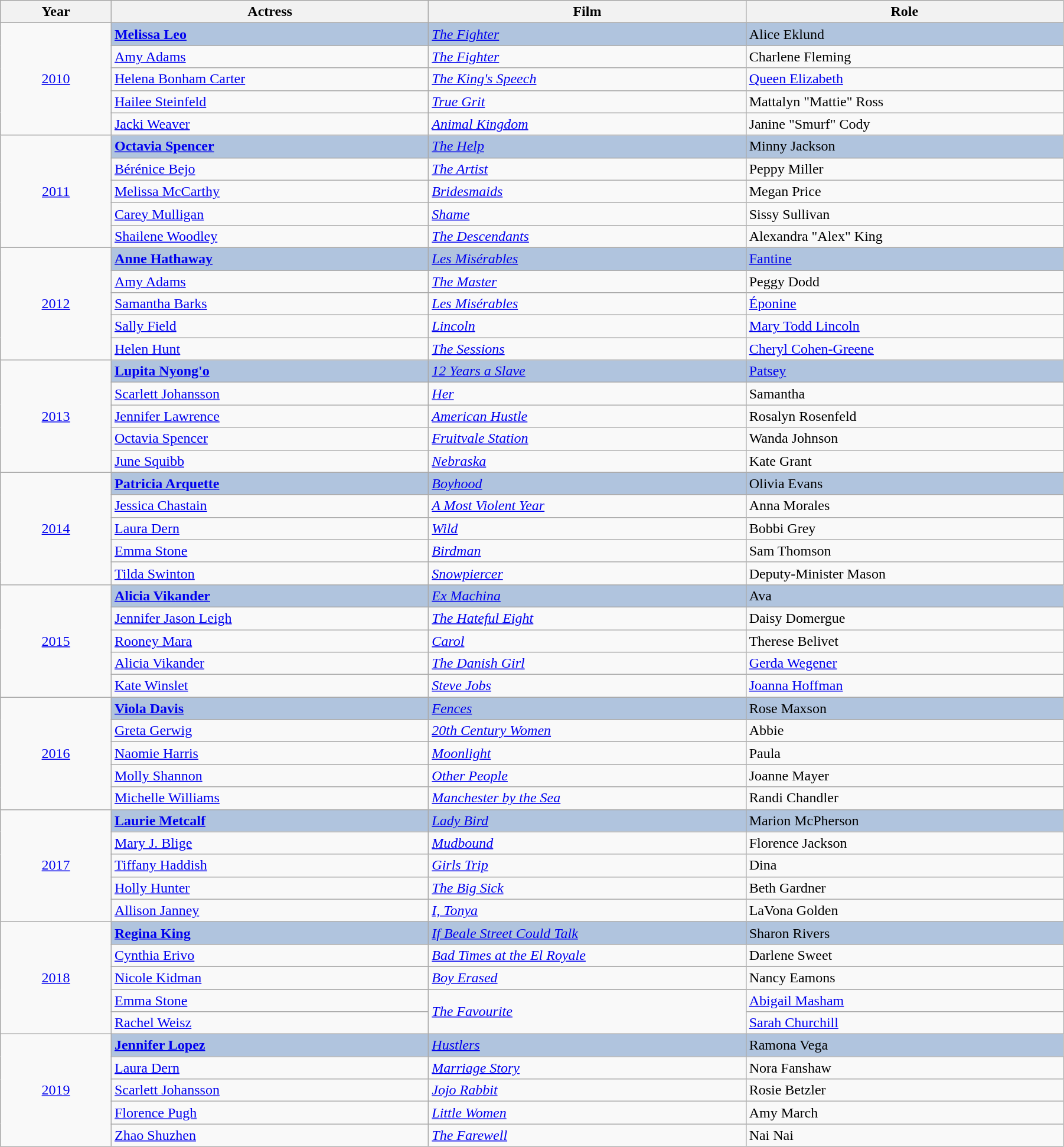<table class="wikitable" width="95%" cellpadding="5">
<tr>
<th width="100"><strong>Year</strong></th>
<th width="300"><strong>Actress</strong></th>
<th width="300"><strong>Film</strong></th>
<th width="300"><strong>Role</strong></th>
</tr>
<tr>
<td rowspan="5" style="text-align:center;"><a href='#'>2010</a></td>
<td style="background:#B0C4DE;"><strong><a href='#'>Melissa Leo</a></strong></td>
<td style="background:#B0C4DE;"><em><a href='#'>The Fighter</a></em></td>
<td style="background:#B0C4DE;">Alice Eklund</td>
</tr>
<tr>
<td><a href='#'>Amy Adams</a></td>
<td><em><a href='#'>The Fighter</a></em></td>
<td>Charlene Fleming</td>
</tr>
<tr>
<td><a href='#'>Helena Bonham Carter</a></td>
<td><em><a href='#'>The King's Speech</a></em></td>
<td><a href='#'>Queen Elizabeth</a></td>
</tr>
<tr>
<td><a href='#'>Hailee Steinfeld</a></td>
<td><em><a href='#'>True Grit</a></em></td>
<td>Mattalyn "Mattie" Ross</td>
</tr>
<tr>
<td><a href='#'>Jacki Weaver</a></td>
<td><em><a href='#'>Animal Kingdom</a></em></td>
<td>Janine "Smurf" Cody</td>
</tr>
<tr>
<td rowspan="5" style="text-align:center;"><a href='#'>2011</a></td>
<td style="background:#B0C4DE;"><strong><a href='#'>Octavia Spencer</a></strong></td>
<td style="background:#B0C4DE;"><em><a href='#'>The Help</a></em></td>
<td style="background:#B0C4DE;">Minny Jackson</td>
</tr>
<tr>
<td><a href='#'>Bérénice Bejo</a></td>
<td><em><a href='#'>The Artist</a></em></td>
<td>Peppy Miller</td>
</tr>
<tr>
<td><a href='#'>Melissa McCarthy</a></td>
<td><em><a href='#'>Bridesmaids</a></em></td>
<td>Megan Price</td>
</tr>
<tr>
<td><a href='#'>Carey Mulligan</a></td>
<td><em><a href='#'>Shame</a></em></td>
<td>Sissy Sullivan</td>
</tr>
<tr>
<td><a href='#'>Shailene Woodley</a></td>
<td><em><a href='#'>The Descendants</a></em></td>
<td>Alexandra "Alex" King</td>
</tr>
<tr>
<td rowspan="5" style="text-align:center;"><a href='#'>2012</a></td>
<td style="background:#B0C4DE;"><strong><a href='#'>Anne Hathaway</a></strong></td>
<td style="background:#B0C4DE;"><em><a href='#'>Les Misérables</a></em></td>
<td style="background:#B0C4DE;"><a href='#'>Fantine</a></td>
</tr>
<tr>
<td><a href='#'>Amy Adams</a></td>
<td><em><a href='#'>The Master</a></em></td>
<td>Peggy Dodd</td>
</tr>
<tr>
<td><a href='#'>Samantha Barks</a></td>
<td><em><a href='#'>Les Misérables</a></em></td>
<td><a href='#'>Éponine</a></td>
</tr>
<tr>
<td><a href='#'>Sally Field</a></td>
<td><em><a href='#'>Lincoln</a></em></td>
<td><a href='#'>Mary Todd Lincoln</a></td>
</tr>
<tr>
<td><a href='#'>Helen Hunt</a></td>
<td><em><a href='#'>The Sessions</a></em></td>
<td><a href='#'>Cheryl Cohen-Greene</a></td>
</tr>
<tr>
<td rowspan="5" style="text-align:center;"><a href='#'>2013</a></td>
<td style="background:#B0C4DE;"><strong><a href='#'>Lupita Nyong'o</a></strong></td>
<td style="background:#B0C4DE;"><em><a href='#'>12 Years a Slave</a></em></td>
<td style="background:#B0C4DE;"><a href='#'>Patsey</a></td>
</tr>
<tr>
<td><a href='#'>Scarlett Johansson</a></td>
<td><em><a href='#'>Her</a></em></td>
<td>Samantha</td>
</tr>
<tr>
<td><a href='#'>Jennifer Lawrence</a></td>
<td><em><a href='#'>American Hustle</a></em></td>
<td>Rosalyn Rosenfeld</td>
</tr>
<tr>
<td><a href='#'>Octavia Spencer</a></td>
<td><em><a href='#'>Fruitvale Station</a></em></td>
<td>Wanda Johnson</td>
</tr>
<tr>
<td><a href='#'>June Squibb</a></td>
<td><em><a href='#'>Nebraska</a></em></td>
<td>Kate Grant</td>
</tr>
<tr>
<td rowspan="5" style="text-align:center;"><a href='#'>2014</a></td>
<td style="background:#B0C4DE;"><strong><a href='#'>Patricia Arquette</a></strong></td>
<td style="background:#B0C4DE;"><em><a href='#'>Boyhood</a></em></td>
<td style="background:#B0C4DE;">Olivia Evans</td>
</tr>
<tr>
<td><a href='#'>Jessica Chastain</a></td>
<td><em><a href='#'>A Most Violent Year</a></em></td>
<td>Anna Morales</td>
</tr>
<tr>
<td><a href='#'>Laura Dern</a></td>
<td><em><a href='#'>Wild</a></em></td>
<td>Bobbi Grey</td>
</tr>
<tr>
<td><a href='#'>Emma Stone</a></td>
<td><em><a href='#'>Birdman</a></em></td>
<td>Sam Thomson</td>
</tr>
<tr>
<td><a href='#'>Tilda Swinton</a></td>
<td><em><a href='#'>Snowpiercer</a></em></td>
<td>Deputy-Minister Mason</td>
</tr>
<tr>
<td rowspan="5" style="text-align:center;"><a href='#'>2015</a></td>
<td style="background:#B0C4DE;"><strong><a href='#'>Alicia Vikander</a></strong></td>
<td style="background:#B0C4DE;"><em><a href='#'>Ex Machina</a></em></td>
<td style="background:#B0C4DE;">Ava</td>
</tr>
<tr>
<td><a href='#'>Jennifer Jason Leigh</a></td>
<td><em><a href='#'>The Hateful Eight</a></em></td>
<td>Daisy Domergue</td>
</tr>
<tr>
<td><a href='#'>Rooney Mara</a></td>
<td><em><a href='#'>Carol</a></em></td>
<td>Therese Belivet</td>
</tr>
<tr>
<td><a href='#'>Alicia Vikander</a></td>
<td><em><a href='#'>The Danish Girl</a></em></td>
<td><a href='#'>Gerda Wegener</a></td>
</tr>
<tr>
<td><a href='#'>Kate Winslet</a></td>
<td><em><a href='#'>Steve Jobs</a></em></td>
<td><a href='#'>Joanna Hoffman</a></td>
</tr>
<tr>
<td rowspan="5" style="text-align:center;"><a href='#'>2016</a></td>
<td style="background:#B0C4DE;"><strong><a href='#'>Viola Davis</a></strong></td>
<td style="background:#B0C4DE;"><em><a href='#'>Fences</a></em></td>
<td style="background:#B0C4DE;">Rose Maxson</td>
</tr>
<tr>
<td><a href='#'>Greta Gerwig</a></td>
<td><em><a href='#'>20th Century Women</a></em></td>
<td>Abbie</td>
</tr>
<tr>
<td><a href='#'>Naomie Harris</a></td>
<td><em><a href='#'>Moonlight</a></em></td>
<td>Paula</td>
</tr>
<tr>
<td><a href='#'>Molly Shannon</a></td>
<td><em><a href='#'>Other People</a></em></td>
<td>Joanne Mayer</td>
</tr>
<tr>
<td><a href='#'>Michelle Williams</a></td>
<td><em><a href='#'>Manchester by the Sea</a></em></td>
<td>Randi Chandler</td>
</tr>
<tr>
<td rowspan="5" style="text-align:center;"><a href='#'>2017</a></td>
<td style="background:#B0C4DE;"><strong><a href='#'>Laurie Metcalf</a></strong></td>
<td style="background:#B0C4DE;"><em><a href='#'>Lady Bird</a></em></td>
<td style="background:#B0C4DE;">Marion McPherson</td>
</tr>
<tr>
<td><a href='#'>Mary J. Blige</a></td>
<td><em><a href='#'>Mudbound</a></em></td>
<td>Florence Jackson</td>
</tr>
<tr>
<td><a href='#'>Tiffany Haddish</a></td>
<td><em><a href='#'>Girls Trip</a></em></td>
<td>Dina</td>
</tr>
<tr>
<td><a href='#'>Holly Hunter</a></td>
<td><em><a href='#'>The Big Sick</a></em></td>
<td>Beth Gardner</td>
</tr>
<tr>
<td><a href='#'>Allison Janney</a></td>
<td><em><a href='#'>I, Tonya</a></em></td>
<td>LaVona Golden</td>
</tr>
<tr>
<td rowspan="5" style="text-align:center;"><a href='#'>2018</a></td>
<td style="background:#B0C4DE;"><strong><a href='#'>Regina King</a></strong></td>
<td style="background:#B0C4DE;"><em><a href='#'>If Beale Street Could Talk</a></em></td>
<td style="background:#B0C4DE;">Sharon Rivers</td>
</tr>
<tr>
<td><a href='#'>Cynthia Erivo</a></td>
<td><em><a href='#'>Bad Times at the El Royale</a></em></td>
<td>Darlene Sweet</td>
</tr>
<tr>
<td><a href='#'>Nicole Kidman</a></td>
<td><em><a href='#'>Boy Erased</a></em></td>
<td>Nancy Eamons</td>
</tr>
<tr>
<td><a href='#'>Emma Stone</a></td>
<td rowspan=2><em><a href='#'>The Favourite</a></em></td>
<td><a href='#'>Abigail Masham</a></td>
</tr>
<tr>
<td><a href='#'>Rachel Weisz</a></td>
<td><a href='#'>Sarah Churchill</a></td>
</tr>
<tr>
<td rowspan="6" style="text-align:center;"><a href='#'>2019</a></td>
<td style="background:#B0C4DE;"><strong><a href='#'>Jennifer Lopez</a></strong></td>
<td style="background:#B0C4DE;"><em><a href='#'>Hustlers</a></em></td>
<td style="background:#B0C4DE;">Ramona Vega</td>
</tr>
<tr>
<td><a href='#'>Laura Dern</a></td>
<td><em><a href='#'>Marriage Story</a></em></td>
<td>Nora Fanshaw</td>
</tr>
<tr>
<td><a href='#'>Scarlett Johansson</a></td>
<td><em><a href='#'>Jojo Rabbit</a></em></td>
<td>Rosie Betzler</td>
</tr>
<tr>
<td><a href='#'>Florence Pugh</a></td>
<td><em><a href='#'>Little Women</a></em></td>
<td>Amy March</td>
</tr>
<tr>
<td><a href='#'>Zhao Shuzhen</a></td>
<td><em><a href='#'>The Farewell</a></em></td>
<td>Nai Nai</td>
</tr>
</table>
